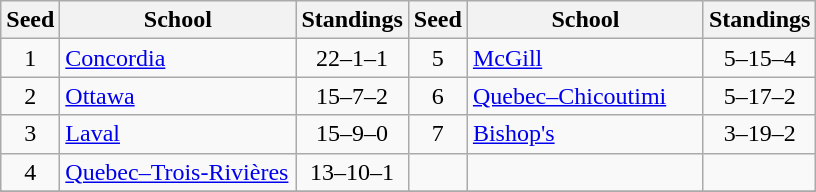<table class="wikitable">
<tr>
<th>Seed</th>
<th style="width:150px">School</th>
<th>Standings</th>
<th>Seed</th>
<th style="width:150px">School</th>
<th>Standings</th>
</tr>
<tr>
<td align=center>1</td>
<td><a href='#'>Concordia</a></td>
<td align=center>22–1–1</td>
<td align=center>5</td>
<td><a href='#'>McGill</a></td>
<td align=center>5–15–4</td>
</tr>
<tr>
<td align=center>2</td>
<td><a href='#'>Ottawa</a></td>
<td align=center>15–7–2</td>
<td align=center>6</td>
<td><a href='#'>Quebec–Chicoutimi</a></td>
<td align=center>5–17–2</td>
</tr>
<tr>
<td align=center>3</td>
<td><a href='#'>Laval</a></td>
<td align=center>15–9–0</td>
<td align=center>7</td>
<td><a href='#'>Bishop's</a></td>
<td align=center>3–19–2</td>
</tr>
<tr>
<td align=center>4</td>
<td><a href='#'>Quebec–Trois-Rivières</a></td>
<td align=center>13–10–1</td>
<td></td>
<td></td>
<td></td>
</tr>
<tr>
</tr>
</table>
